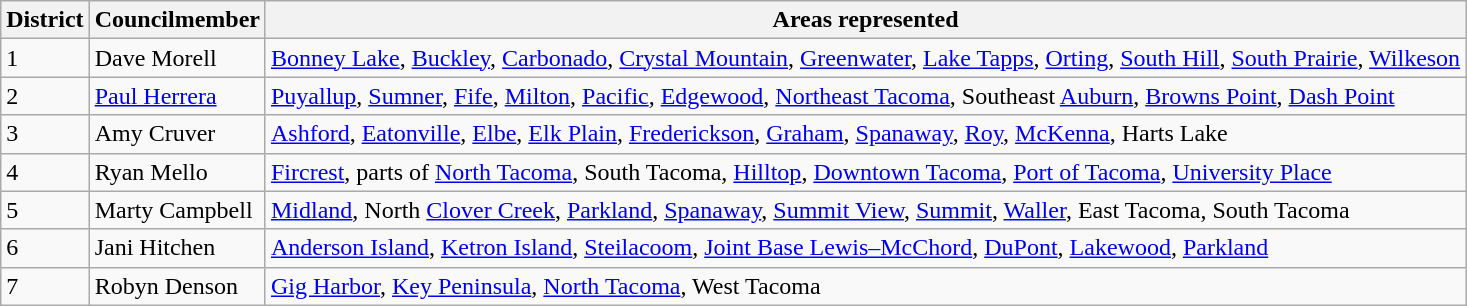<table class="wikitable">
<tr>
<th>District</th>
<th>Councilmember</th>
<th>Areas represented</th>
</tr>
<tr>
<td>1</td>
<td>Dave Morell</td>
<td><a href='#'>Bonney Lake</a>, <a href='#'>Buckley</a>, <a href='#'>Carbonado</a>, <a href='#'>Crystal Mountain</a>, <a href='#'>Greenwater</a>, <a href='#'>Lake Tapps</a>, <a href='#'>Orting</a>, <a href='#'>South Hill</a>, <a href='#'>South Prairie</a>, <a href='#'>Wilkeson</a></td>
</tr>
<tr>
<td>2</td>
<td><a href='#'>Paul Herrera</a></td>
<td><a href='#'>Puyallup</a>, <a href='#'>Sumner</a>, <a href='#'>Fife</a>, <a href='#'>Milton</a>, <a href='#'>Pacific</a>, <a href='#'>Edgewood</a>, <a href='#'>Northeast Tacoma</a>, Southeast <a href='#'>Auburn</a>, <a href='#'>Browns Point</a>, <a href='#'>Dash Point</a></td>
</tr>
<tr>
<td>3</td>
<td>Amy Cruver</td>
<td><a href='#'>Ashford</a>, <a href='#'>Eatonville</a>, <a href='#'>Elbe</a>, <a href='#'>Elk Plain</a>, <a href='#'>Frederickson</a>, <a href='#'>Graham</a>, <a href='#'>Spanaway</a>, <a href='#'>Roy</a>, <a href='#'>McKenna</a>, Harts Lake</td>
</tr>
<tr>
<td>4</td>
<td>Ryan Mello</td>
<td><a href='#'>Fircrest</a>, parts of <a href='#'>North Tacoma</a>, South Tacoma, <a href='#'>Hilltop</a>, <a href='#'>Downtown Tacoma</a>, <a href='#'>Port of Tacoma</a>, <a href='#'>University Place</a></td>
</tr>
<tr>
<td>5</td>
<td>Marty Campbell</td>
<td><a href='#'>Midland</a>, North <a href='#'>Clover Creek</a>, <a href='#'>Parkland</a>, <a href='#'>Spanaway</a>, <a href='#'>Summit View</a>, <a href='#'>Summit</a>, <a href='#'>Waller</a>, East Tacoma, South Tacoma</td>
</tr>
<tr>
<td>6</td>
<td>Jani Hitchen</td>
<td><a href='#'>Anderson Island</a>, <a href='#'>Ketron Island</a>, <a href='#'>Steilacoom</a>, <a href='#'>Joint Base Lewis–McChord</a>, <a href='#'>DuPont</a>, <a href='#'>Lakewood</a>, <a href='#'>Parkland</a></td>
</tr>
<tr>
<td>7</td>
<td>Robyn Denson</td>
<td><a href='#'>Gig Harbor</a>, <a href='#'>Key Peninsula</a>, <a href='#'>North Tacoma</a>, West Tacoma</td>
</tr>
</table>
